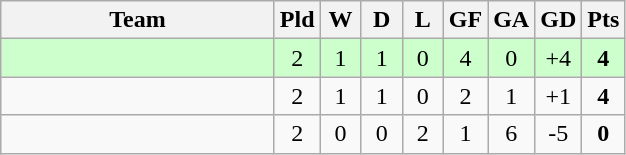<table class="wikitable" style="text-align:center;">
<tr>
<th width=175>Team</th>
<th width=20 abbr="Played">Pld</th>
<th width=20 abbr="Won">W</th>
<th width=20 abbr="Drawn">D</th>
<th width=20 abbr="Lost">L</th>
<th width=20 abbr="Goals for">GF</th>
<th width=20 abbr="Goals against">GA</th>
<th width=20 abbr="Goal difference">GD</th>
<th width=20 abbr="Points">Pts</th>
</tr>
<tr bgcolor=#ccffcc>
<td align=left></td>
<td>2</td>
<td>1</td>
<td>1</td>
<td>0</td>
<td>4</td>
<td>0</td>
<td>+4</td>
<td><strong>4</strong></td>
</tr>
<tr>
<td align=left></td>
<td>2</td>
<td>1</td>
<td>1</td>
<td>0</td>
<td>2</td>
<td>1</td>
<td>+1</td>
<td><strong>4</strong></td>
</tr>
<tr>
<td align=left></td>
<td>2</td>
<td>0</td>
<td>0</td>
<td>2</td>
<td>1</td>
<td>6</td>
<td>-5</td>
<td><strong>0</strong></td>
</tr>
</table>
